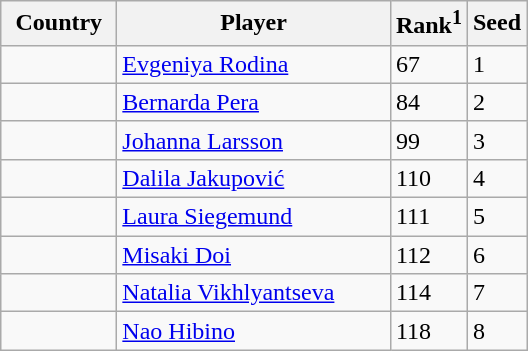<table class="sortable wikitable">
<tr>
<th width="70">Country</th>
<th width="175">Player</th>
<th>Rank<sup>1</sup></th>
<th>Seed</th>
</tr>
<tr>
<td></td>
<td><a href='#'>Evgeniya Rodina</a></td>
<td>67</td>
<td>1</td>
</tr>
<tr>
<td></td>
<td><a href='#'>Bernarda Pera</a></td>
<td>84</td>
<td>2</td>
</tr>
<tr>
<td></td>
<td><a href='#'>Johanna Larsson</a></td>
<td>99</td>
<td>3</td>
</tr>
<tr>
<td></td>
<td><a href='#'>Dalila Jakupović</a></td>
<td>110</td>
<td>4</td>
</tr>
<tr>
<td></td>
<td><a href='#'>Laura Siegemund</a></td>
<td>111</td>
<td>5</td>
</tr>
<tr>
<td></td>
<td><a href='#'>Misaki Doi</a></td>
<td>112</td>
<td>6</td>
</tr>
<tr>
<td></td>
<td><a href='#'>Natalia Vikhlyantseva</a></td>
<td>114</td>
<td>7</td>
</tr>
<tr>
<td></td>
<td><a href='#'>Nao Hibino</a></td>
<td>118</td>
<td>8</td>
</tr>
</table>
